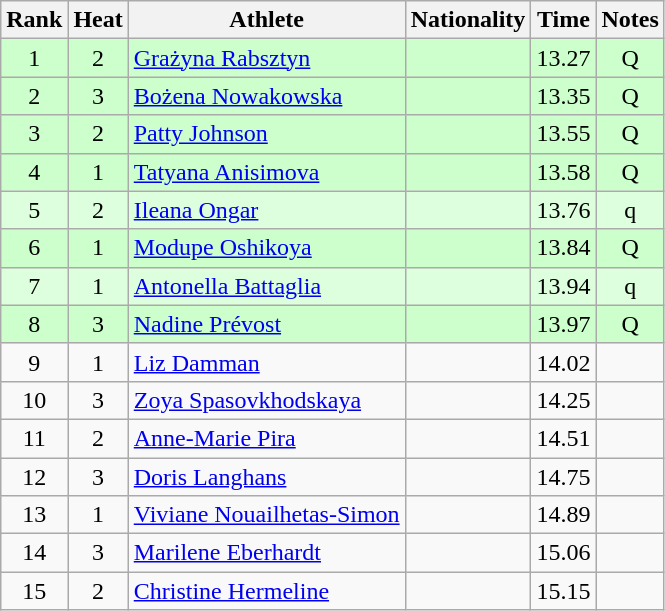<table class="wikitable sortable" style="text-align:center">
<tr>
<th>Rank</th>
<th>Heat</th>
<th>Athlete</th>
<th>Nationality</th>
<th>Time</th>
<th>Notes</th>
</tr>
<tr bgcolor=ccffcc>
<td>1</td>
<td>2</td>
<td align=left><a href='#'>Grażyna Rabsztyn</a></td>
<td align=left></td>
<td>13.27</td>
<td>Q</td>
</tr>
<tr bgcolor=ccffcc>
<td>2</td>
<td>3</td>
<td align=left><a href='#'>Bożena Nowakowska</a></td>
<td align=left></td>
<td>13.35</td>
<td>Q</td>
</tr>
<tr bgcolor=ccffcc>
<td>3</td>
<td>2</td>
<td align=left><a href='#'>Patty Johnson</a></td>
<td align=left></td>
<td>13.55</td>
<td>Q</td>
</tr>
<tr bgcolor=ccffcc>
<td>4</td>
<td>1</td>
<td align=left><a href='#'>Tatyana Anisimova</a></td>
<td align=left></td>
<td>13.58</td>
<td>Q</td>
</tr>
<tr bgcolor=ddffdd>
<td>5</td>
<td>2</td>
<td align=left><a href='#'>Ileana Ongar</a></td>
<td align=left></td>
<td>13.76</td>
<td>q</td>
</tr>
<tr bgcolor=ccffcc>
<td>6</td>
<td>1</td>
<td align=left><a href='#'>Modupe Oshikoya</a></td>
<td align=left></td>
<td>13.84</td>
<td>Q</td>
</tr>
<tr bgcolor=ddffdd>
<td>7</td>
<td>1</td>
<td align=left><a href='#'>Antonella Battaglia</a></td>
<td align=left></td>
<td>13.94</td>
<td>q</td>
</tr>
<tr bgcolor=ccffcc>
<td>8</td>
<td>3</td>
<td align=left><a href='#'>Nadine Prévost</a></td>
<td align=left></td>
<td>13.97</td>
<td>Q</td>
</tr>
<tr>
<td>9</td>
<td>1</td>
<td align=left><a href='#'>Liz Damman</a></td>
<td align=left></td>
<td>14.02</td>
<td></td>
</tr>
<tr>
<td>10</td>
<td>3</td>
<td align=left><a href='#'>Zoya Spasovkhodskaya</a></td>
<td align=left></td>
<td>14.25</td>
<td></td>
</tr>
<tr>
<td>11</td>
<td>2</td>
<td align=left><a href='#'>Anne-Marie Pira</a></td>
<td align=left></td>
<td>14.51</td>
<td></td>
</tr>
<tr>
<td>12</td>
<td>3</td>
<td align=left><a href='#'>Doris Langhans</a></td>
<td align=left></td>
<td>14.75</td>
<td></td>
</tr>
<tr>
<td>13</td>
<td>1</td>
<td align=left><a href='#'>Viviane Nouailhetas-Simon</a></td>
<td align=left></td>
<td>14.89</td>
<td></td>
</tr>
<tr>
<td>14</td>
<td>3</td>
<td align=left><a href='#'>Marilene Eberhardt</a></td>
<td align=left></td>
<td>15.06</td>
<td></td>
</tr>
<tr>
<td>15</td>
<td>2</td>
<td align=left><a href='#'>Christine Hermeline</a></td>
<td align=left></td>
<td>15.15</td>
<td></td>
</tr>
</table>
